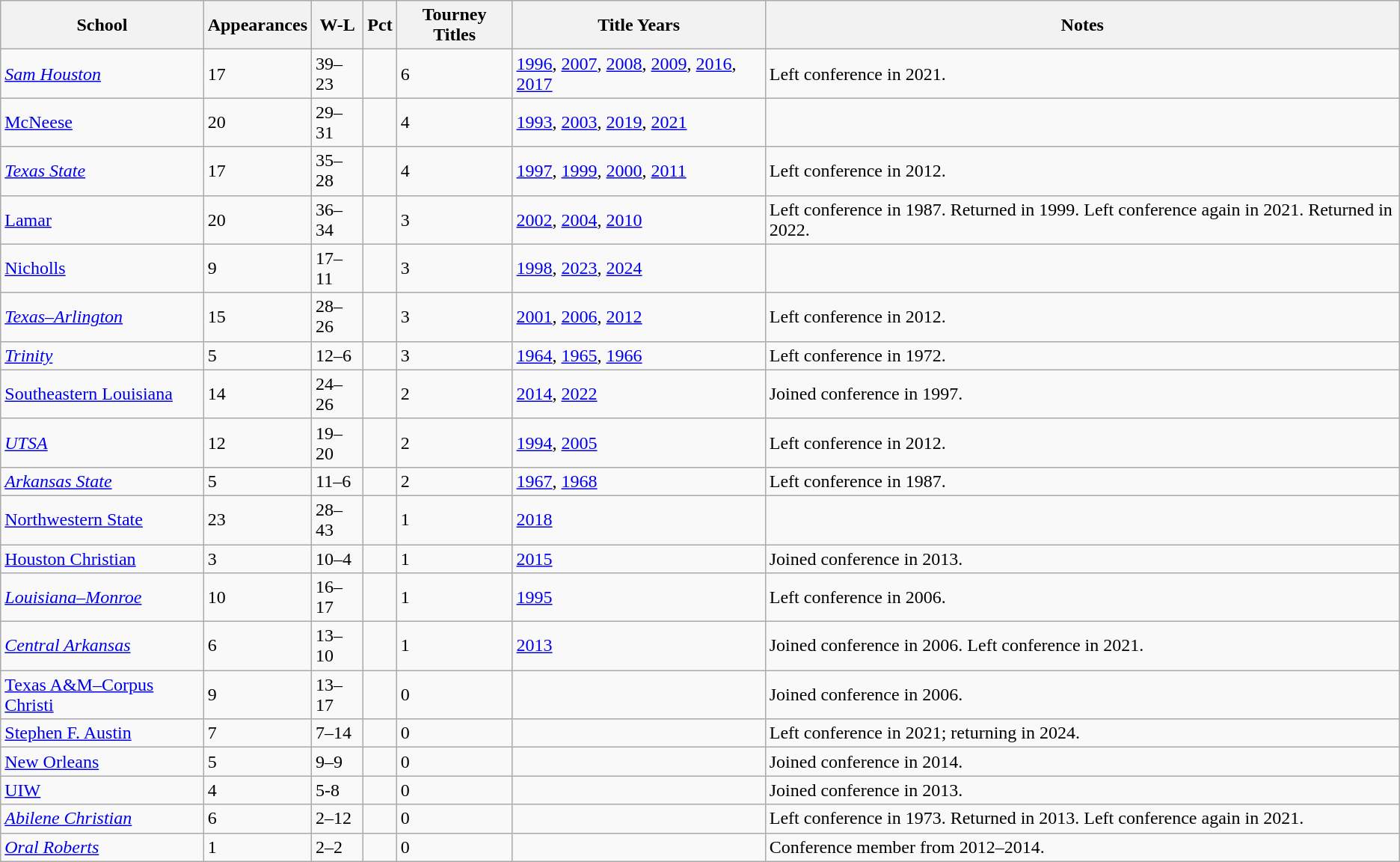<table class="wikitable sortable">
<tr>
<th>School</th>
<th>Appearances</th>
<th>W-L</th>
<th>Pct</th>
<th>Tourney Titles</th>
<th>Title Years</th>
<th>Notes</th>
</tr>
<tr>
<td><em><a href='#'>Sam Houston</a></em></td>
<td>17</td>
<td>39–23</td>
<td></td>
<td>6</td>
<td><a href='#'>1996</a>, <a href='#'>2007</a>, <a href='#'>2008</a>, <a href='#'>2009</a>, <a href='#'>2016</a>, <a href='#'>2017</a></td>
<td>Left conference in 2021.</td>
</tr>
<tr>
<td><a href='#'>McNeese</a></td>
<td>20</td>
<td>29–31</td>
<td></td>
<td>4</td>
<td><a href='#'>1993</a>, <a href='#'>2003</a>, <a href='#'>2019</a>, <a href='#'>2021</a></td>
<td></td>
</tr>
<tr>
<td><em><a href='#'>Texas State</a></em></td>
<td>17</td>
<td>35–28</td>
<td></td>
<td>4</td>
<td><a href='#'>1997</a>, <a href='#'>1999</a>, <a href='#'>2000</a>, <a href='#'>2011</a></td>
<td>Left conference in 2012.</td>
</tr>
<tr>
<td><a href='#'>Lamar</a></td>
<td>20</td>
<td>36–34</td>
<td></td>
<td>3</td>
<td><a href='#'>2002</a>, <a href='#'>2004</a>, <a href='#'>2010</a></td>
<td>Left conference in 1987. Returned in 1999. Left conference again in 2021. Returned in 2022.</td>
</tr>
<tr>
<td><a href='#'>Nicholls</a></td>
<td>9</td>
<td>17–11</td>
<td></td>
<td>3</td>
<td><a href='#'>1998</a>, <a href='#'>2023</a>, <a href='#'>2024</a></td>
<td></td>
</tr>
<tr>
<td><em><a href='#'>Texas–Arlington</a></em></td>
<td>15</td>
<td>28–26</td>
<td></td>
<td>3</td>
<td><a href='#'>2001</a>, <a href='#'>2006</a>, <a href='#'>2012</a></td>
<td>Left conference in 2012.</td>
</tr>
<tr>
<td><em><a href='#'>Trinity</a></em></td>
<td>5</td>
<td>12–6</td>
<td></td>
<td>3</td>
<td><a href='#'>1964</a>, <a href='#'>1965</a>, <a href='#'>1966</a></td>
<td>Left conference in 1972.</td>
</tr>
<tr>
<td><a href='#'>Southeastern Louisiana</a></td>
<td>14</td>
<td>24–26</td>
<td></td>
<td>2</td>
<td><a href='#'>2014</a>, <a href='#'>2022</a></td>
<td>Joined conference in 1997.</td>
</tr>
<tr>
<td><em><a href='#'>UTSA</a></em></td>
<td>12</td>
<td>19–20</td>
<td></td>
<td>2</td>
<td><a href='#'>1994</a>, <a href='#'>2005</a></td>
<td>Left conference in 2012.</td>
</tr>
<tr>
<td><em><a href='#'>Arkansas State</a></em></td>
<td>5</td>
<td>11–6</td>
<td></td>
<td>2</td>
<td><a href='#'>1967</a>, <a href='#'>1968</a></td>
<td>Left conference in 1987.</td>
</tr>
<tr>
<td><a href='#'>Northwestern State</a></td>
<td>23</td>
<td>28–43</td>
<td></td>
<td>1</td>
<td><a href='#'>2018</a></td>
<td></td>
</tr>
<tr>
<td><a href='#'>Houston Christian</a></td>
<td>3</td>
<td>10–4</td>
<td></td>
<td>1</td>
<td><a href='#'>2015</a></td>
<td>Joined conference in 2013.</td>
</tr>
<tr>
<td><em><a href='#'>Louisiana–Monroe</a></em></td>
<td>10</td>
<td>16–17</td>
<td></td>
<td>1</td>
<td><a href='#'>1995</a></td>
<td>Left conference in 2006.</td>
</tr>
<tr>
<td><em><a href='#'>Central Arkansas</a></em></td>
<td>6</td>
<td>13–10</td>
<td></td>
<td>1</td>
<td><a href='#'>2013</a></td>
<td>Joined conference in 2006.  Left conference in 2021.</td>
</tr>
<tr>
<td><a href='#'>Texas A&M–Corpus Christi</a></td>
<td>9</td>
<td>13–17</td>
<td></td>
<td>0</td>
<td></td>
<td>Joined conference in 2006.</td>
</tr>
<tr>
<td><a href='#'>Stephen F. Austin</a></td>
<td>7</td>
<td>7–14</td>
<td></td>
<td>0</td>
<td></td>
<td>Left conference in 2021; returning in 2024.</td>
</tr>
<tr>
<td><a href='#'>New Orleans</a></td>
<td>5</td>
<td>9–9</td>
<td></td>
<td>0</td>
<td></td>
<td>Joined conference in 2014.</td>
</tr>
<tr>
<td><a href='#'>UIW</a></td>
<td>4</td>
<td>5-8</td>
<td></td>
<td>0</td>
<td></td>
<td>Joined conference in 2013.</td>
</tr>
<tr>
<td><em><a href='#'>Abilene Christian</a></em></td>
<td>6</td>
<td>2–12</td>
<td></td>
<td>0</td>
<td></td>
<td>Left conference in 1973.  Returned in 2013.  Left conference again in 2021.</td>
</tr>
<tr>
<td><em><a href='#'>Oral Roberts</a></em></td>
<td>1</td>
<td>2–2</td>
<td></td>
<td>0</td>
<td></td>
<td>Conference member from 2012–2014.</td>
</tr>
</table>
